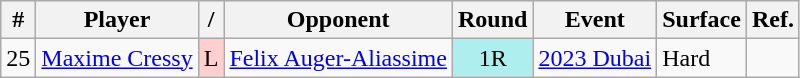<table class="sortable wikitable">
<tr style="background:#efefef;">
<th>#</th>
<th>Player</th>
<th>/</th>
<th>Opponent</th>
<th>Round</th>
<th>Event</th>
<th>Surface</th>
<th class=unsortable>Ref.</th>
</tr>
<tr>
<td>25</td>
<td> <a href='#'>Maxime Cressy</a></td>
<td style="text-align:center;" bgcolor="#FFCFCF">L</td>
<td> <a href='#'>Felix Auger-Aliassime</a></td>
<td bgcolor="#afeeee" style="text-align:center;">1R</td>
<td><a href='#'>2023 Dubai</a></td>
<td>Hard</td>
<td></td>
</tr>
</table>
